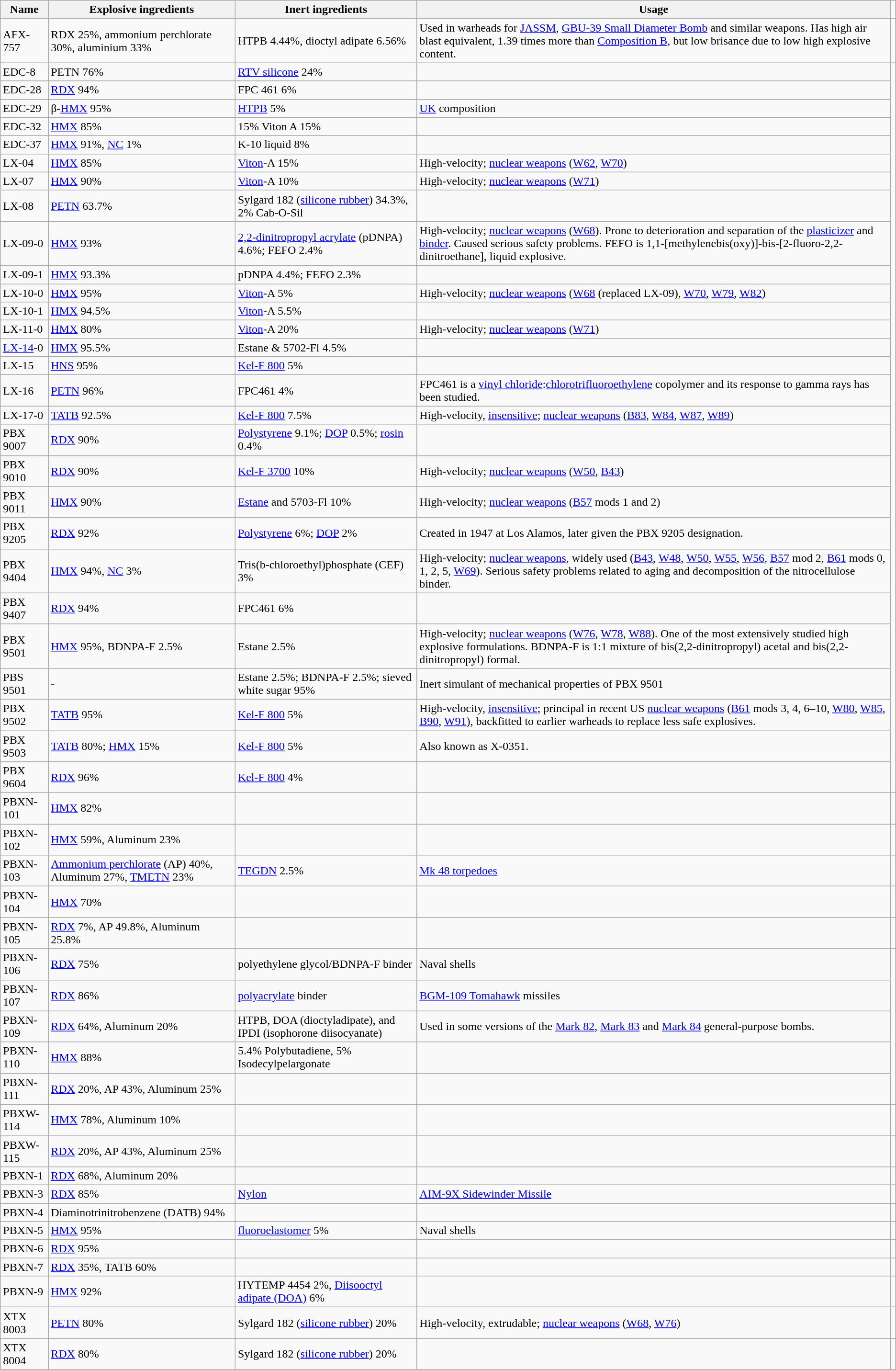<table class=wikitable>
<tr>
<th>Name</th>
<th>Explosive ingredients</th>
<th>Inert ingredients</th>
<th>Usage</th>
</tr>
<tr>
<td>AFX-757</td>
<td>RDX 25%, ammonium perchlorate 30%, aluminium 33%</td>
<td>HTPB 4.44%, dioctyl adipate 6.56%</td>
<td>Used in warheads for <a href='#'>JASSM</a>, <a href='#'>GBU-39 Small Diameter Bomb</a> and similar weapons. Has high air blast equivalent, 1.39 times more than <a href='#'>Composition B</a>, but low brisance due to low high explosive content.</td>
<td></td>
</tr>
<tr>
<td>EDC-8</td>
<td>PETN 76%</td>
<td><a href='#'>RTV silicone</a> 24%</td>
<td></td>
</tr>
<tr>
<td>EDC-28</td>
<td><a href='#'>RDX</a> 94%</td>
<td>FPC 461 6%</td>
<td></td>
</tr>
<tr>
<td>EDC-29</td>
<td>β-<a href='#'>HMX</a> 95%</td>
<td><a href='#'>HTPB</a> 5%</td>
<td><a href='#'>UK</a> composition</td>
</tr>
<tr>
<td>EDC-32</td>
<td><a href='#'>HMX</a> 85%</td>
<td>15% Viton A 15%</td>
<td></td>
</tr>
<tr>
<td>EDC-37</td>
<td><a href='#'>HMX</a> 91%, <a href='#'>NC</a> 1%</td>
<td>K-10 liquid 8%</td>
<td></td>
</tr>
<tr>
<td>LX-04</td>
<td><a href='#'>HMX</a> 85%</td>
<td><a href='#'>Viton</a>-A 15%</td>
<td>High-velocity; <a href='#'>nuclear weapons</a> (<a href='#'>W62</a>, <a href='#'>W70</a>)</td>
</tr>
<tr>
<td>LX-07</td>
<td><a href='#'>HMX</a> 90%</td>
<td><a href='#'>Viton</a>-A 10%</td>
<td>High-velocity; <a href='#'>nuclear weapons</a> (<a href='#'>W71</a>)</td>
</tr>
<tr>
<td>LX-08</td>
<td><a href='#'>PETN</a> 63.7%</td>
<td>Sylgard 182 (<a href='#'>silicone rubber</a>) 34.3%, 2% Cab-O-Sil</td>
<td></td>
</tr>
<tr>
<td>LX-09-0</td>
<td><a href='#'>HMX</a> 93%</td>
<td><a href='#'>2,2-dinitropropyl acrylate</a> (pDNPA) 4.6%; FEFO 2.4%</td>
<td>High-velocity; <a href='#'>nuclear weapons</a> (<a href='#'>W68</a>). Prone to deterioration and separation of the <a href='#'>plasticizer</a> and <a href='#'>binder</a>. Caused serious safety problems. FEFO is 1,1-[methylenebis(oxy)]-bis-[2-fluoro-2,2-dinitroethane], liquid explosive.</td>
</tr>
<tr>
<td>LX-09-1</td>
<td><a href='#'>HMX</a> 93.3%</td>
<td>pDNPA 4.4%; FEFO 2.3%</td>
<td></td>
</tr>
<tr>
<td>LX-10-0</td>
<td><a href='#'>HMX</a> 95%</td>
<td><a href='#'>Viton</a>-A 5%</td>
<td>High-velocity; <a href='#'>nuclear weapons</a> (<a href='#'>W68</a> (replaced LX-09), <a href='#'>W70</a>, <a href='#'>W79</a>, <a href='#'>W82</a>)</td>
</tr>
<tr>
<td>LX-10-1</td>
<td><a href='#'>HMX</a> 94.5%</td>
<td><a href='#'>Viton</a>-A 5.5%</td>
<td></td>
</tr>
<tr>
<td>LX-11-0</td>
<td><a href='#'>HMX</a> 80%</td>
<td><a href='#'>Viton</a>-A 20%</td>
<td>High-velocity; <a href='#'>nuclear weapons</a> (<a href='#'>W71</a>)</td>
</tr>
<tr>
<td><a href='#'>LX-14</a>-0</td>
<td><a href='#'>HMX</a> 95.5%</td>
<td>Estane & 5702-Fl 4.5%</td>
<td></td>
</tr>
<tr>
<td>LX-15</td>
<td><a href='#'>HNS</a> 95%</td>
<td><a href='#'>Kel-F 800</a> 5%</td>
<td></td>
</tr>
<tr>
<td>LX-16</td>
<td><a href='#'>PETN</a> 96%</td>
<td>FPC461 4%</td>
<td>FPC461 is a <a href='#'>vinyl chloride</a>:<a href='#'>chlorotrifluoroethylene</a> copolymer and its response to gamma rays has been studied.</td>
</tr>
<tr>
<td>LX-17-0</td>
<td><a href='#'>TATB</a> 92.5%</td>
<td><a href='#'>Kel-F 800</a> 7.5%</td>
<td>High-velocity, <a href='#'>insensitive</a>; <a href='#'>nuclear weapons</a> (<a href='#'>B83</a>, <a href='#'>W84</a>, <a href='#'>W87</a>, <a href='#'>W89</a>)</td>
</tr>
<tr>
<td>PBX 9007</td>
<td><a href='#'>RDX</a> 90%</td>
<td><a href='#'>Polystyrene</a> 9.1%; <a href='#'>DOP</a> 0.5%; <a href='#'>rosin</a> 0.4%</td>
<td></td>
</tr>
<tr>
<td>PBX 9010</td>
<td><a href='#'>RDX</a> 90%</td>
<td><a href='#'>Kel-F 3700</a> 10%</td>
<td>High-velocity; <a href='#'>nuclear weapons</a> (<a href='#'>W50</a>, <a href='#'>B43</a>)</td>
</tr>
<tr>
<td>PBX 9011</td>
<td><a href='#'>HMX</a> 90%</td>
<td><a href='#'>Estane</a> and 5703-Fl 10%</td>
<td>High-velocity; <a href='#'>nuclear weapons</a> (<a href='#'>B57</a> mods 1 and 2)</td>
</tr>
<tr>
<td>PBX 9205</td>
<td><a href='#'>RDX</a> 92%</td>
<td><a href='#'>Polystyrene</a> 6%; <a href='#'>DOP</a> 2%</td>
<td>Created in 1947 at Los Alamos, later given the PBX 9205 designation.</td>
</tr>
<tr>
<td>PBX 9404</td>
<td><a href='#'>HMX</a> 94%, <a href='#'>NC</a> 3%</td>
<td>Tris(b-chloroethyl)phosphate (CEF) 3%</td>
<td>High-velocity; <a href='#'>nuclear weapons</a>, widely used (<a href='#'>B43</a>, <a href='#'>W48</a>, <a href='#'>W50</a>, <a href='#'>W55</a>, <a href='#'>W56</a>, <a href='#'>B57</a> mod 2, <a href='#'>B61</a> mods 0, 1, 2, 5, <a href='#'>W69</a>). Serious safety problems related to aging and decomposition of the nitrocellulose binder.</td>
</tr>
<tr>
<td>PBX 9407</td>
<td><a href='#'>RDX</a> 94%</td>
<td>FPC461 6%</td>
<td></td>
</tr>
<tr>
<td>PBX 9501</td>
<td><a href='#'>HMX</a> 95%, BDNPA-F 2.5%</td>
<td>Estane 2.5%</td>
<td>High-velocity; <a href='#'>nuclear weapons</a> (<a href='#'>W76</a>, <a href='#'>W78</a>, <a href='#'>W88</a>). One of the most extensively studied high explosive formulations. BDNPA-F is 1:1 mixture of bis(2,2-dinitropropyl) acetal and bis(2,2-dinitropropyl) formal.</td>
</tr>
<tr>
<td>PBS 9501</td>
<td>-</td>
<td>Estane 2.5%; BDNPA-F 2.5%; sieved white sugar 95%</td>
<td>Inert simulant of mechanical properties of PBX 9501</td>
</tr>
<tr>
<td>PBX 9502</td>
<td><a href='#'>TATB</a> 95%</td>
<td><a href='#'>Kel-F 800</a> 5%</td>
<td>High-velocity, <a href='#'>insensitive</a>; principal in recent US <a href='#'>nuclear weapons</a> (<a href='#'>B61</a> mods 3, 4, 6–10, <a href='#'>W80</a>, <a href='#'>W85</a>, <a href='#'>B90</a>, <a href='#'>W91</a>), backfitted to earlier warheads to replace less safe explosives.</td>
</tr>
<tr>
<td>PBX 9503</td>
<td><a href='#'>TATB</a> 80%; <a href='#'>HMX</a> 15%</td>
<td><a href='#'>Kel-F 800</a> 5%</td>
<td>Also known as X-0351.</td>
</tr>
<tr>
<td>PBX 9604</td>
<td><a href='#'>RDX</a> 96%</td>
<td><a href='#'>Kel-F 800</a> 4%</td>
<td></td>
</tr>
<tr>
<td>PBXN-101</td>
<td><a href='#'>HMX</a> 82%</td>
<td></td>
<td></td>
<td></td>
</tr>
<tr>
<td>PBXN-102</td>
<td><a href='#'>HMX</a> 59%, Aluminum 23%</td>
<td></td>
<td></td>
<td></td>
</tr>
<tr>
<td>PBXN-103</td>
<td><a href='#'>Ammonium perchlorate</a> (AP) 40%, Aluminum 27%,  <a href='#'>TMETN</a> 23%</td>
<td><a href='#'>TEGDN</a> 2.5%</td>
<td><a href='#'>Mk 48 torpedoes</a></td>
</tr>
<tr>
<td>PBXN-104</td>
<td><a href='#'>HMX</a> 70%</td>
<td></td>
<td></td>
<td></td>
</tr>
<tr>
<td>PBXN-105</td>
<td><a href='#'>RDX</a> 7%, AP 49.8%, Aluminum 25.8%</td>
<td></td>
<td></td>
<td></td>
</tr>
<tr>
<td>PBXN-106</td>
<td><a href='#'>RDX</a> 75%</td>
<td>polyethylene glycol/BDNPA-F binder</td>
<td>Naval shells</td>
</tr>
<tr>
<td>PBXN-107</td>
<td><a href='#'>RDX</a> 86%</td>
<td><a href='#'>polyacrylate</a> binder</td>
<td><a href='#'>BGM-109 Tomahawk</a> missiles</td>
</tr>
<tr>
<td>PBXN-109</td>
<td><a href='#'>RDX</a> 64%, Aluminum 20%</td>
<td>HTPB, DOA (dioctyladipate), and IPDI (isophorone diisocyanate)</td>
<td>Used in some versions of the <a href='#'>Mark 82</a>, <a href='#'>Mark 83</a> and <a href='#'>Mark 84</a> general-purpose bombs.</td>
</tr>
<tr>
<td>PBXN-110</td>
<td><a href='#'>HMX</a> 88%</td>
<td>5.4% Polybutadiene, 5% Isodecylpelargonate</td>
<td></td>
</tr>
<tr>
<td>PBXN-111</td>
<td><a href='#'>RDX</a> 20%, AP 43%, Aluminum 25%</td>
<td></td>
<td></td>
</tr>
<tr>
<td>PBXW-114</td>
<td><a href='#'>HMX</a> 78%, Aluminum 10%</td>
<td></td>
<td></td>
<td></td>
</tr>
<tr>
<td>PBXW-115</td>
<td><a href='#'>RDX</a> 20%, AP 43%, Aluminum 25%</td>
<td></td>
<td></td>
<td></td>
</tr>
<tr>
<td>PBXN-1</td>
<td><a href='#'>RDX</a> 68%, Aluminum 20%</td>
<td></td>
<td></td>
<td></td>
</tr>
<tr>
<td>PBXN-3</td>
<td><a href='#'>RDX</a> 85%</td>
<td><a href='#'>Nylon</a></td>
<td><a href='#'>AIM-9X Sidewinder Missile</a></td>
</tr>
<tr>
<td>PBXN-4</td>
<td>Diaminotrinitrobenzene (DATB) 94%</td>
<td></td>
<td></td>
<td></td>
</tr>
<tr>
<td>PBXN-5</td>
<td><a href='#'>HMX</a> 95%</td>
<td><a href='#'>fluoroelastomer</a> 5%</td>
<td>Naval shells</td>
</tr>
<tr>
<td>PBXN-6</td>
<td><a href='#'>RDX</a> 95%</td>
<td></td>
<td></td>
<td></td>
</tr>
<tr>
<td>PBXN-7</td>
<td><a href='#'>RDX</a> 35%, TATB 60%</td>
<td></td>
<td></td>
<td></td>
</tr>
<tr>
<td>PBXN-9</td>
<td><a href='#'>HMX</a> 92%</td>
<td>HYTEMP 4454 2%, <a href='#'>Diisooctyl adipate (DOA)</a> 6%</td>
<td></td>
</tr>
<tr>
<td>XTX 8003</td>
<td><a href='#'>PETN</a> 80%</td>
<td>Sylgard 182 (<a href='#'>silicone rubber</a>) 20%</td>
<td>High-velocity, extrudable; <a href='#'>nuclear weapons</a> (<a href='#'>W68</a>, <a href='#'>W76</a>)</td>
<td></td>
</tr>
<tr>
<td>XTX 8004</td>
<td><a href='#'>RDX</a> 80%</td>
<td>Sylgard 182 (<a href='#'>silicone rubber</a>) 20%</td>
<td></td>
<td></td>
</tr>
</table>
